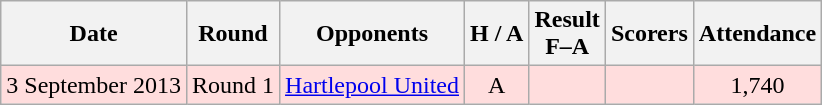<table class="wikitable" style="text-align:center">
<tr>
<th>Date</th>
<th>Round</th>
<th>Opponents</th>
<th>H / A</th>
<th>Result<br>F–A</th>
<th>Scorers</th>
<th>Attendance</th>
</tr>
<tr bgcolor="#ffdddd">
<td>3 September 2013</td>
<td>Round 1</td>
<td><a href='#'>Hartlepool United</a></td>
<td>A</td>
<td></td>
<td></td>
<td>1,740</td>
</tr>
</table>
